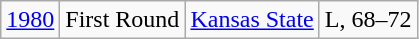<table class="wikitable">
<tr align="center">
<td><a href='#'>1980</a></td>
<td>First Round</td>
<td><a href='#'>Kansas State</a></td>
<td>L, 68–72</td>
</tr>
</table>
